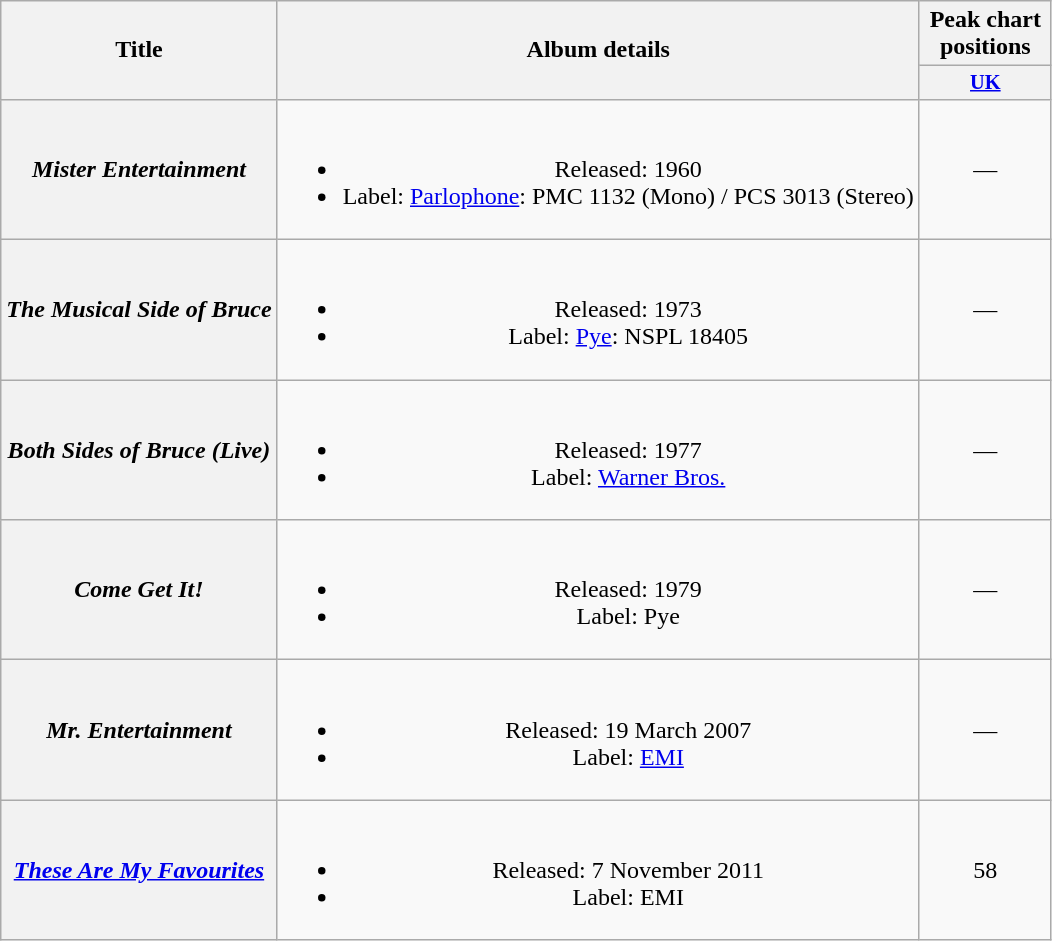<table class="wikitable plainrowheaders" style="text-align:center;">
<tr>
<th scope="col" rowspan="2">Title</th>
<th scope="col" rowspan="2">Album details</th>
<th scope="col">Peak chart positions</th>
</tr>
<tr>
<th scope="col" style="width:6em;font-size:85%;"><a href='#'>UK</a></th>
</tr>
<tr>
<th scope="row"><em>Mister Entertainment</em></th>
<td><br><ul><li>Released: 1960</li><li>Label: <a href='#'>Parlophone</a>: PMC 1132 (Mono) / PCS 3013 (Stereo)</li></ul></td>
<td>—</td>
</tr>
<tr>
<th scope="row"><em>The Musical Side of Bruce</em></th>
<td><br><ul><li>Released: 1973</li><li>Label: <a href='#'>Pye</a>: NSPL 18405</li></ul></td>
<td>—</td>
</tr>
<tr>
<th scope="row"><em>Both Sides of Bruce (Live)</em></th>
<td><br><ul><li>Released: 1977</li><li>Label: <a href='#'>Warner Bros.</a></li></ul></td>
<td>—</td>
</tr>
<tr>
<th scope="row"><em>Come Get It!</em></th>
<td><br><ul><li>Released: 1979</li><li>Label: Pye</li></ul></td>
<td>—</td>
</tr>
<tr>
<th scope="row"><em>Mr. Entertainment</em></th>
<td><br><ul><li>Released: 19 March 2007</li><li>Label: <a href='#'>EMI</a></li></ul></td>
<td>—</td>
</tr>
<tr>
<th scope="row"><em><a href='#'>These Are My Favourites</a></em></th>
<td><br><ul><li>Released: 7 November 2011</li><li>Label: EMI</li></ul></td>
<td>58</td>
</tr>
</table>
